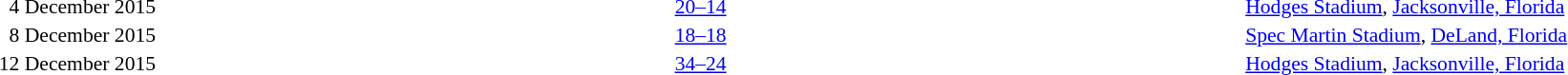<table style="width:100%;" cellspacing="1">
<tr>
<th width=15%></th>
<th width=25%></th>
<th width=10%></th>
<th width=25%></th>
</tr>
<tr style=font-size:90%>
<td align=right>4 December 2015</td>
<td align=right></td>
<td align=center><a href='#'>20–14</a></td>
<td></td>
<td><a href='#'>Hodges Stadium</a>, <a href='#'>Jacksonville, Florida</a></td>
</tr>
<tr style=font-size:90%>
<td align=right>8 December 2015</td>
<td align=right></td>
<td align=center><a href='#'>18–18</a></td>
<td></td>
<td><a href='#'>Spec Martin Stadium</a>, <a href='#'>DeLand, Florida</a></td>
</tr>
<tr style=font-size:90%>
<td align=right>12 December 2015</td>
<td align=right></td>
<td align=center><a href='#'>34–24</a></td>
<td></td>
<td><a href='#'>Hodges Stadium</a>, <a href='#'>Jacksonville, Florida</a></td>
</tr>
</table>
